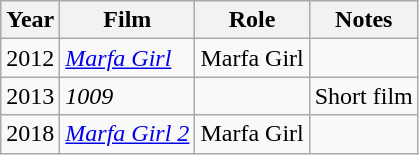<table class="wikitable">
<tr>
<th>Year</th>
<th>Film</th>
<th>Role</th>
<th>Notes</th>
</tr>
<tr>
<td>2012</td>
<td><em><a href='#'>Marfa Girl</a></em></td>
<td>Marfa Girl</td>
<td></td>
</tr>
<tr>
<td>2013</td>
<td><em>1009</em></td>
<td></td>
<td>Short film</td>
</tr>
<tr>
<td>2018</td>
<td><em><a href='#'>Marfa Girl 2</a></em></td>
<td>Marfa Girl</td>
<td></td>
</tr>
</table>
